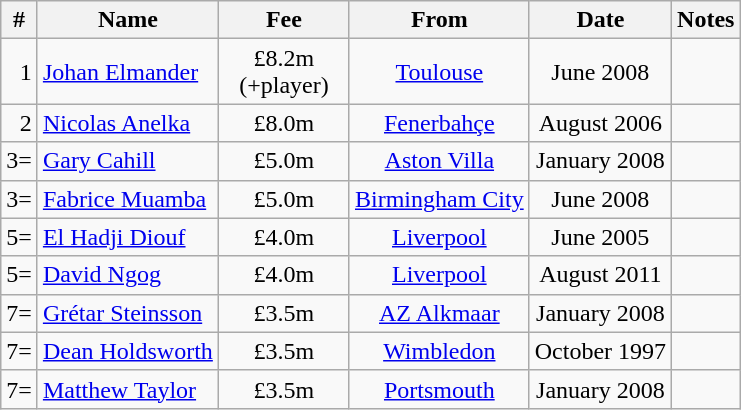<table class="wikitable" style="text-align: center;">
<tr>
<th>#</th>
<th>Name</th>
<th style="width: 5em;">Fee</th>
<th>From</th>
<th>Date</th>
<th>Notes</th>
</tr>
<tr>
<td style="text-align:right;">1</td>
<td style="text-align:left;"> <a href='#'>Johan Elmander</a></td>
<td>£8.2m (+player)</td>
<td> <a href='#'>Toulouse</a></td>
<td>June 2008</td>
<td></td>
</tr>
<tr>
<td style="text-align:right;">2</td>
<td style="text-align:left;"> <a href='#'>Nicolas Anelka</a></td>
<td>£8.0m</td>
<td> <a href='#'>Fenerbahçe</a></td>
<td>August 2006</td>
<td></td>
</tr>
<tr>
<td style="text-align:right;">3=</td>
<td style="text-align:left;"> <a href='#'>Gary Cahill</a></td>
<td>£5.0m</td>
<td> <a href='#'>Aston Villa</a></td>
<td>January 2008</td>
<td></td>
</tr>
<tr>
<td style="text-align:right;">3=</td>
<td style="text-align:left;"> <a href='#'>Fabrice Muamba</a></td>
<td>£5.0m</td>
<td> <a href='#'>Birmingham City</a></td>
<td>June 2008</td>
<td></td>
</tr>
<tr>
<td style="text-align:right;">5=</td>
<td style="text-align:left;"> <a href='#'>El Hadji Diouf</a></td>
<td>£4.0m</td>
<td> <a href='#'>Liverpool</a></td>
<td>June 2005</td>
<td></td>
</tr>
<tr>
<td style="text-align:right;">5=</td>
<td style="text-align:left;"> <a href='#'>David Ngog</a></td>
<td>£4.0m</td>
<td> <a href='#'>Liverpool</a></td>
<td>August 2011</td>
<td></td>
</tr>
<tr>
<td style="text-align:right;">7=</td>
<td style="text-align:left;"> <a href='#'>Grétar Steinsson</a></td>
<td>£3.5m</td>
<td> <a href='#'>AZ Alkmaar</a></td>
<td>January 2008</td>
<td></td>
</tr>
<tr>
<td style="text-align:right;">7=</td>
<td style="text-align:left;"> <a href='#'>Dean Holdsworth</a></td>
<td>£3.5m</td>
<td> <a href='#'>Wimbledon</a></td>
<td>October 1997</td>
<td></td>
</tr>
<tr>
<td style="text-align:right;">7=</td>
<td style="text-align:left;"> <a href='#'>Matthew Taylor</a></td>
<td>£3.5m</td>
<td> <a href='#'>Portsmouth</a></td>
<td>January 2008</td>
<td></td>
</tr>
</table>
